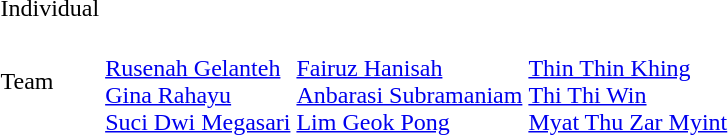<table>
<tr>
<td>Individual</td>
<td></td>
<td></td>
<td></td>
</tr>
<tr>
<td>Team</td>
<td><br><a href='#'>Rusenah Gelanteh</a><br><a href='#'>Gina Rahayu</a><br><a href='#'>Suci Dwi Megasari</a></td>
<td><br><a href='#'>Fairuz Hanisah</a><br><a href='#'>Anbarasi Subramaniam</a><br><a href='#'>Lim Geok Pong</a></td>
<td><br><a href='#'>Thin Thin Khing</a><br><a href='#'>Thi Thi Win</a><br><a href='#'>Myat Thu Zar Myint</a></td>
</tr>
</table>
